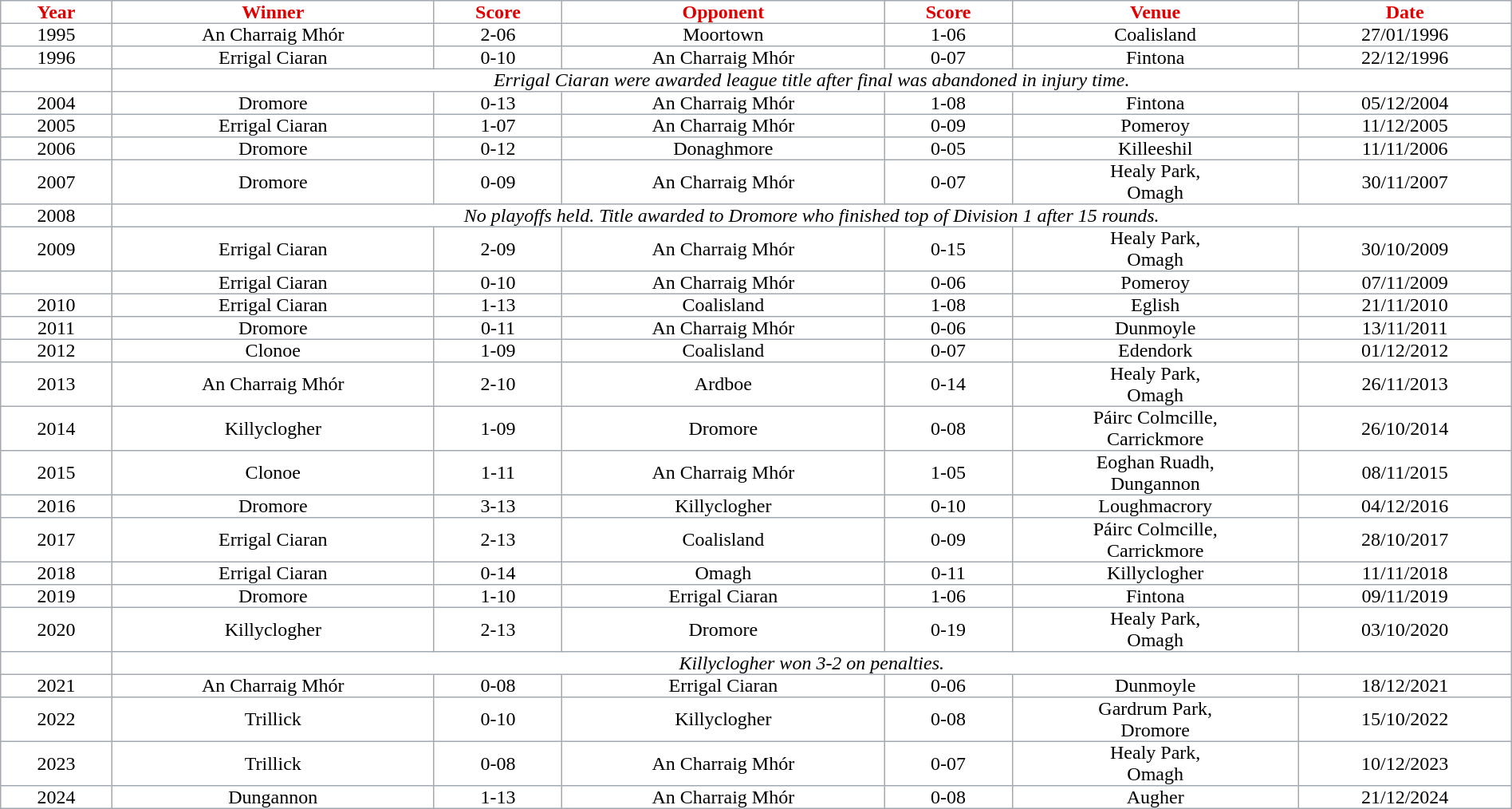<table style="border-spacing:0;width:100%;">
<tr>
<td align=center style="border-top:0.75pt solid #A2A9B1;border-bottom:0.75pt solid #A2A9B1;border-left:0.75pt solid #A2A9B1;border-right:none;padding-top:0cm;padding-bottom:0cm;padding-left:0.191cm;padding-right:0.191cm;color:#E00000;"><strong>Year</strong></td>
<td align=center style="border-top:0.75pt solid #A2A9B1;border-bottom:0.75pt solid #A2A9B1;border-left:0.75pt solid #A2A9B1;border-right:none;padding-top:0cm;padding-bottom:0cm;padding-left:0.191cm;padding-right:0.191cm;color:#E00000;"><strong>Winner</strong></td>
<td align=center style="border-top:0.75pt solid #A2A9B1;border-bottom:0.75pt solid #A2A9B1;border-left:0.75pt solid #A2A9B1;border-right:none;padding-top:0cm;padding-bottom:0cm;padding-left:0.191cm;padding-right:0.191cm;color:#E00000;"><strong>Score</strong></td>
<td align=center style="border-top:0.75pt solid #A2A9B1;border-bottom:0.75pt solid #A2A9B1;border-left:0.75pt solid #A2A9B1;border-right:none;padding-top:0cm;padding-bottom:0cm;padding-left:0.191cm;padding-right:0.191cm;color:#E00000;"><strong>Opponent</strong></td>
<td align=center style="border-top:0.75pt solid #A2A9B1;border-bottom:0.75pt solid #A2A9B1;border-left:0.75pt solid #A2A9B1;border-right:none;padding-top:0cm;padding-bottom:0cm;padding-left:0.191cm;padding-right:0.191cm;color:#E00000;"><strong>Score</strong></td>
<td align=center style="border-top:0.75pt solid #A2A9B1;border-bottom:0.75pt solid #A2A9B1;border-left:0.75pt solid #A2A9B1;border-right:none;padding-top:0cm;padding-bottom:0cm;padding-left:0.191cm;padding-right:0.191cm;color:#E00000;"><strong>Venue</strong></td>
<td align=center style="border:0.75pt solid #A2A9B1;padding-top:0cm;padding-bottom:0cm;padding-left:0.191cm;padding-right:0.191cm;color:#E00000;"><strong>Date</strong></td>
</tr>
<tr>
<td align=center style="border-top:none;border-bottom:0.75pt solid #A2A9B1;border-left:0.75pt solid #A2A9B1;border-right:none;padding-top:0cm;padding-bottom:0cm;padding-left:0.191cm;padding-right:0.191cm;">1995</td>
<td align=center style="border-top:none;border-bottom:0.75pt solid #A2A9B1;border-left:0.75pt solid #A2A9B1;border-right:none;padding-top:0cm;padding-bottom:0cm;padding-left:0.191cm;padding-right:0.191cm;">An Charraig Mhór</td>
<td align=center style="border-top:none;border-bottom:0.75pt solid #A2A9B1;border-left:0.75pt solid #A2A9B1;border-right:none;padding-top:0cm;padding-bottom:0cm;padding-left:0.191cm;padding-right:0.191cm;">2-06</td>
<td align=center style="border-top:none;border-bottom:0.75pt solid #A2A9B1;border-left:0.75pt solid #A2A9B1;border-right:none;padding-top:0cm;padding-bottom:0cm;padding-left:0.191cm;padding-right:0.191cm;">Moortown</td>
<td align=center style="border-top:none;border-bottom:0.75pt solid #A2A9B1;border-left:0.75pt solid #A2A9B1;border-right:none;padding-top:0cm;padding-bottom:0cm;padding-left:0.191cm;padding-right:0.191cm;">1-06</td>
<td align=center style="border-top:none;border-bottom:0.75pt solid #A2A9B1;border-left:0.75pt solid #A2A9B1;border-right:none;padding-top:0cm;padding-bottom:0cm;padding-left:0.191cm;padding-right:0.191cm;">Coalisland</td>
<td align=center style="border-top:none;border-bottom:0.75pt solid #A2A9B1;border-left:0.75pt solid #A2A9B1;border-right:0.75pt solid #A2A9B1;padding-top:0cm;padding-bottom:0cm;padding-left:0.191cm;padding-right:0.191cm;">27/01/1996</td>
</tr>
<tr>
<td align=center style="border-top:none;border-bottom:0.75pt solid #A2A9B1;border-left:0.75pt solid #A2A9B1;border-right:none;padding-top:0cm;padding-bottom:0cm;padding-left:0.191cm;padding-right:0.191cm;">1996</td>
<td align=center style="border-top:none;border-bottom:0.75pt solid #A2A9B1;border-left:0.75pt solid #A2A9B1;border-right:none;padding-top:0cm;padding-bottom:0cm;padding-left:0.191cm;padding-right:0.191cm;">Errigal Ciaran</td>
<td align=center style="border-top:none;border-bottom:0.75pt solid #A2A9B1;border-left:0.75pt solid #A2A9B1;border-right:none;padding-top:0cm;padding-bottom:0cm;padding-left:0.191cm;padding-right:0.191cm;">0-10</td>
<td align=center style="border-top:none;border-bottom:0.75pt solid #A2A9B1;border-left:0.75pt solid #A2A9B1;border-right:none;padding-top:0cm;padding-bottom:0cm;padding-left:0.191cm;padding-right:0.191cm;">An Charraig Mhór</td>
<td align=center style="border-top:none;border-bottom:0.75pt solid #A2A9B1;border-left:0.75pt solid #A2A9B1;border-right:none;padding-top:0cm;padding-bottom:0cm;padding-left:0.191cm;padding-right:0.191cm;">0-07</td>
<td align=center style="border-top:none;border-bottom:0.75pt solid #A2A9B1;border-left:0.75pt solid #A2A9B1;border-right:none;padding-top:0cm;padding-bottom:0cm;padding-left:0.191cm;padding-right:0.191cm;">Fintona</td>
<td align=center style="border-top:none;border-bottom:0.75pt solid #A2A9B1;border-left:0.75pt solid #A2A9B1;border-right:0.75pt solid #A2A9B1;padding-top:0cm;padding-bottom:0cm;padding-left:0.191cm;padding-right:0.191cm;">22/12/1996</td>
</tr>
<tr>
<td align=center style="border-top:none;border-bottom:0.75pt solid #A2A9B1;border-left:0.75pt solid #A2A9B1;border-right:none;padding-top:0cm;padding-bottom:0cm;padding-left:0.191cm;padding-right:0.191cm;"></td>
<td colspan="6"  align=center style="border-top:none;border-bottom:0.75pt solid #A2A9B1;border-left:0.75pt solid #A2A9B1;border-right:0.75pt solid #A2A9B1;padding-top:0cm;padding-bottom:0cm;padding-left:0.191cm;padding-right:0.191cm;"><em>Errigal Ciaran were awarded league title after final was abandoned in injury time.</em> </td>
</tr>
<tr>
<td align=center style="border-top:none;border-bottom:0.75pt solid #A2A9B1;border-left:0.75pt solid #A2A9B1;border-right:none;padding-top:0cm;padding-bottom:0cm;padding-left:0.191cm;padding-right:0.191cm;">2004</td>
<td align=center style="border-top:none;border-bottom:0.75pt solid #A2A9B1;border-left:0.75pt solid #A2A9B1;border-right:none;padding-top:0cm;padding-bottom:0cm;padding-left:0.191cm;padding-right:0.191cm;">Dromore</td>
<td align=center style="border-top:none;border-bottom:0.75pt solid #A2A9B1;border-left:0.75pt solid #A2A9B1;border-right:none;padding-top:0cm;padding-bottom:0cm;padding-left:0.191cm;padding-right:0.191cm;">0-13</td>
<td align=center style="border-top:none;border-bottom:0.75pt solid #A2A9B1;border-left:0.75pt solid #A2A9B1;border-right:none;padding-top:0cm;padding-bottom:0cm;padding-left:0.191cm;padding-right:0.191cm;">An Charraig Mhór</td>
<td align=center style="border-top:none;border-bottom:0.75pt solid #A2A9B1;border-left:0.75pt solid #A2A9B1;border-right:none;padding-top:0cm;padding-bottom:0cm;padding-left:0.191cm;padding-right:0.191cm;">1-08</td>
<td align=center style="border-top:none;border-bottom:0.75pt solid #A2A9B1;border-left:0.75pt solid #A2A9B1;border-right:none;padding-top:0cm;padding-bottom:0cm;padding-left:0.191cm;padding-right:0.191cm;">Fintona</td>
<td align=center style="border-top:none;border-bottom:0.75pt solid #A2A9B1;border-left:0.75pt solid #A2A9B1;border-right:0.75pt solid #A2A9B1;padding-top:0cm;padding-bottom:0cm;padding-left:0.191cm;padding-right:0.191cm;">05/12/2004</td>
</tr>
<tr>
<td align=center style="border-top:none;border-bottom:0.75pt solid #A2A9B1;border-left:0.75pt solid #A2A9B1;border-right:none;padding-top:0cm;padding-bottom:0cm;padding-left:0.191cm;padding-right:0.191cm;">2005</td>
<td align=center style="border-top:none;border-bottom:0.75pt solid #A2A9B1;border-left:0.75pt solid #A2A9B1;border-right:none;padding-top:0cm;padding-bottom:0cm;padding-left:0.191cm;padding-right:0.191cm;">Errigal Ciaran</td>
<td align=center style="border-top:none;border-bottom:0.75pt solid #A2A9B1;border-left:0.75pt solid #A2A9B1;border-right:none;padding-top:0cm;padding-bottom:0cm;padding-left:0.191cm;padding-right:0.191cm;">1-07</td>
<td align=center style="border-top:none;border-bottom:0.75pt solid #A2A9B1;border-left:0.75pt solid #A2A9B1;border-right:none;padding-top:0cm;padding-bottom:0cm;padding-left:0.191cm;padding-right:0.191cm;">An Charraig Mhór</td>
<td align=center style="border-top:none;border-bottom:0.75pt solid #A2A9B1;border-left:0.75pt solid #A2A9B1;border-right:none;padding-top:0cm;padding-bottom:0cm;padding-left:0.191cm;padding-right:0.191cm;">0-09</td>
<td align=center style="border-top:none;border-bottom:0.75pt solid #A2A9B1;border-left:0.75pt solid #A2A9B1;border-right:none;padding-top:0cm;padding-bottom:0cm;padding-left:0.191cm;padding-right:0.191cm;">Pomeroy</td>
<td align=center style="border-top:none;border-bottom:0.75pt solid #A2A9B1;border-left:0.75pt solid #A2A9B1;border-right:0.75pt solid #A2A9B1;padding-top:0cm;padding-bottom:0cm;padding-left:0.191cm;padding-right:0.191cm;">11/12/2005</td>
</tr>
<tr>
<td align=center style="border-top:none;border-bottom:0.75pt solid #A2A9B1;border-left:0.75pt solid #A2A9B1;border-right:none;padding-top:0cm;padding-bottom:0cm;padding-left:0.191cm;padding-right:0.191cm;">2006</td>
<td align=center style="border-top:none;border-bottom:0.75pt solid #A2A9B1;border-left:0.75pt solid #A2A9B1;border-right:none;padding-top:0cm;padding-bottom:0cm;padding-left:0.191cm;padding-right:0.191cm;">Dromore</td>
<td align=center style="border-top:none;border-bottom:0.75pt solid #A2A9B1;border-left:0.75pt solid #A2A9B1;border-right:none;padding-top:0cm;padding-bottom:0cm;padding-left:0.191cm;padding-right:0.191cm;">0-12</td>
<td align=center style="border-top:none;border-bottom:0.75pt solid #A2A9B1;border-left:0.75pt solid #A2A9B1;border-right:none;padding-top:0cm;padding-bottom:0cm;padding-left:0.191cm;padding-right:0.191cm;">Donaghmore</td>
<td align=center style="border-top:none;border-bottom:0.75pt solid #A2A9B1;border-left:0.75pt solid #A2A9B1;border-right:none;padding-top:0cm;padding-bottom:0cm;padding-left:0.191cm;padding-right:0.191cm;">0-05</td>
<td align=center style="border-top:none;border-bottom:0.75pt solid #A2A9B1;border-left:0.75pt solid #A2A9B1;border-right:none;padding-top:0cm;padding-bottom:0cm;padding-left:0.191cm;padding-right:0.191cm;">Killeeshil</td>
<td align=center style="border-top:none;border-bottom:0.75pt solid #A2A9B1;border-left:0.75pt solid #A2A9B1;border-right:0.75pt solid #A2A9B1;padding-top:0cm;padding-bottom:0cm;padding-left:0.191cm;padding-right:0.191cm;">11/11/2006</td>
</tr>
<tr>
<td align=center style="border-top:none;border-bottom:0.75pt solid #A2A9B1;border-left:0.75pt solid #A2A9B1;border-right:none;padding-top:0cm;padding-bottom:0cm;padding-left:0.191cm;padding-right:0.191cm;">2007</td>
<td align=center style="border-top:none;border-bottom:0.75pt solid #A2A9B1;border-left:0.75pt solid #A2A9B1;border-right:none;padding-top:0cm;padding-bottom:0cm;padding-left:0.191cm;padding-right:0.191cm;">Dromore</td>
<td align=center style="border-top:none;border-bottom:0.75pt solid #A2A9B1;border-left:0.75pt solid #A2A9B1;border-right:none;padding-top:0cm;padding-bottom:0cm;padding-left:0.191cm;padding-right:0.191cm;">0-09</td>
<td align=center style="border-top:none;border-bottom:0.75pt solid #A2A9B1;border-left:0.75pt solid #A2A9B1;border-right:none;padding-top:0cm;padding-bottom:0cm;padding-left:0.191cm;padding-right:0.191cm;">An Charraig Mhór</td>
<td align=center style="border-top:none;border-bottom:0.75pt solid #A2A9B1;border-left:0.75pt solid #A2A9B1;border-right:none;padding-top:0cm;padding-bottom:0cm;padding-left:0.191cm;padding-right:0.191cm;">0-07</td>
<td align=center style="border-top:none;border-bottom:0.75pt solid #A2A9B1;border-left:0.75pt solid #A2A9B1;border-right:none;padding-top:0cm;padding-bottom:0cm;padding-left:0.191cm;padding-right:0.191cm;">Healy Park, <br> Omagh</td>
<td align=center style="border-top:none;border-bottom:0.75pt solid #A2A9B1;border-left:0.75pt solid #A2A9B1;border-right:0.75pt solid #A2A9B1;padding-top:0cm;padding-bottom:0cm;padding-left:0.191cm;padding-right:0.191cm;">30/11/2007</td>
</tr>
<tr>
<td align=center style="border-top:none;border-bottom:0.75pt solid #A2A9B1;border-left:0.75pt solid #A2A9B1;border-right:none;padding-top:0cm;padding-bottom:0cm;padding-left:0.191cm;padding-right:0.191cm;">2008</td>
<td colspan="6"  align=center style="border-top:none;border-bottom:0.75pt solid #A2A9B1;border-left:0.75pt solid #A2A9B1;border-right:0.75pt solid #A2A9B1;padding-top:0cm;padding-bottom:0cm;padding-left:0.191cm;padding-right:0.191cm;"><span><em>No playoffs held. Title awarded to Dromore who finished top of Division 1 after 15 rounds.</em></span></td>
</tr>
<tr>
<td align=center style="border-top:none;border-bottom:0.75pt solid #A2A9B1;border-left:0.75pt solid #A2A9B1;border-right:none;padding-top:0cm;padding-bottom:0cm;padding-left:0.191cm;padding-right:0.191cm;">2009</td>
<td align=center style="border-top:none;border-bottom:0.75pt solid #A2A9B1;border-left:0.75pt solid #A2A9B1;border-right:none;padding-top:0cm;padding-bottom:0cm;padding-left:0.191cm;padding-right:0.191cm;">Errigal Ciaran</td>
<td align=center style="border-top:none;border-bottom:0.75pt solid #A2A9B1;border-left:0.75pt solid #A2A9B1;border-right:none;padding-top:0cm;padding-bottom:0cm;padding-left:0.191cm;padding-right:0.191cm;">2-09</td>
<td align=center style="border-top:none;border-bottom:0.75pt solid #A2A9B1;border-left:0.75pt solid #A2A9B1;border-right:none;padding-top:0cm;padding-bottom:0cm;padding-left:0.191cm;padding-right:0.191cm;">An Charraig Mhór</td>
<td align=center style="border-top:none;border-bottom:0.75pt solid #A2A9B1;border-left:0.75pt solid #A2A9B1;border-right:none;padding-top:0cm;padding-bottom:0cm;padding-left:0.191cm;padding-right:0.191cm;">0-15</td>
<td align=center style="border-top:none;border-bottom:0.75pt solid #A2A9B1;border-left:0.75pt solid #A2A9B1;border-right:none;padding-top:0cm;padding-bottom:0cm;padding-left:0.191cm;padding-right:0.191cm;">Healy Park, <br> Omagh</td>
<td align=center style="border-top:none;border-bottom:0.75pt solid #A2A9B1;border-left:0.75pt solid #A2A9B1;border-right:0.75pt solid #A2A9B1;padding-top:0cm;padding-bottom:0cm;padding-left:0.191cm;padding-right:0.191cm;">30/10/2009</td>
</tr>
<tr>
<td align=center style="border-top:none;border-bottom:0.75pt solid #A2A9B1;border-left:0.75pt solid #A2A9B1;border-right:none;padding-top:0cm;padding-bottom:0cm;padding-left:0.191cm;padding-right:0.191cm;"></td>
<td align=center style="border-top:none;border-bottom:0.75pt solid #A2A9B1;border-left:0.75pt solid #A2A9B1;border-right:none;padding-top:0cm;padding-bottom:0cm;padding-left:0.191cm;padding-right:0.191cm;">Errigal Ciaran</td>
<td align=center style="border-top:none;border-bottom:0.75pt solid #A2A9B1;border-left:0.75pt solid #A2A9B1;border-right:none;padding-top:0cm;padding-bottom:0cm;padding-left:0.191cm;padding-right:0.191cm;">0-10</td>
<td align=center style="border-top:none;border-bottom:0.75pt solid #A2A9B1;border-left:0.75pt solid #A2A9B1;border-right:none;padding-top:0cm;padding-bottom:0cm;padding-left:0.191cm;padding-right:0.191cm;">An Charraig Mhór</td>
<td align=center style="border-top:none;border-bottom:0.75pt solid #A2A9B1;border-left:0.75pt solid #A2A9B1;border-right:none;padding-top:0cm;padding-bottom:0cm;padding-left:0.191cm;padding-right:0.191cm;">0-06</td>
<td align=center style="border-top:none;border-bottom:0.75pt solid #A2A9B1;border-left:0.75pt solid #A2A9B1;border-right:none;padding-top:0cm;padding-bottom:0cm;padding-left:0.191cm;padding-right:0.191cm;">Pomeroy</td>
<td align=center style="border-top:none;border-bottom:0.75pt solid #A2A9B1;border-left:0.75pt solid #A2A9B1;border-right:0.75pt solid #A2A9B1;padding-top:0cm;padding-bottom:0cm;padding-left:0.191cm;padding-right:0.191cm;">07/11/2009</td>
</tr>
<tr>
<td align=center style="border-top:none;border-bottom:0.75pt solid #A2A9B1;border-left:0.75pt solid #A2A9B1;border-right:none;padding-top:0cm;padding-bottom:0cm;padding-left:0.191cm;padding-right:0.191cm;">2010 </td>
<td align=center style="border-top:none;border-bottom:0.75pt solid #A2A9B1;border-left:0.75pt solid #A2A9B1;border-right:none;padding-top:0cm;padding-bottom:0cm;padding-left:0.191cm;padding-right:0.191cm;">Errigal Ciaran</td>
<td align=center style="border-top:none;border-bottom:0.75pt solid #A2A9B1;border-left:0.75pt solid #A2A9B1;border-right:none;padding-top:0cm;padding-bottom:0cm;padding-left:0.191cm;padding-right:0.191cm;">1-13</td>
<td align=center style="border-top:none;border-bottom:0.75pt solid #A2A9B1;border-left:0.75pt solid #A2A9B1;border-right:none;padding-top:0cm;padding-bottom:0cm;padding-left:0.191cm;padding-right:0.191cm;">Coalisland</td>
<td align=center style="border-top:none;border-bottom:0.75pt solid #A2A9B1;border-left:0.75pt solid #A2A9B1;border-right:none;padding-top:0cm;padding-bottom:0cm;padding-left:0.191cm;padding-right:0.191cm;">1-08</td>
<td align=center style="border-top:none;border-bottom:0.75pt solid #A2A9B1;border-left:0.75pt solid #A2A9B1;border-right:none;padding-top:0cm;padding-bottom:0cm;padding-left:0.191cm;padding-right:0.191cm;">Eglish</td>
<td align=center style="border-top:none;border-bottom:0.75pt solid #A2A9B1;border-left:0.75pt solid #A2A9B1;border-right:0.75pt solid #A2A9B1;padding-top:0cm;padding-bottom:0cm;padding-left:0.191cm;padding-right:0.191cm;">21/11/2010</td>
</tr>
<tr>
<td align=center style="border-top:none;border-bottom:0.75pt solid #A2A9B1;border-left:0.75pt solid #A2A9B1;border-right:none;padding-top:0cm;padding-bottom:0cm;padding-left:0.191cm;padding-right:0.191cm;">2011 </td>
<td align=center style="border-top:none;border-bottom:0.75pt solid #A2A9B1;border-left:0.75pt solid #A2A9B1;border-right:none;padding-top:0cm;padding-bottom:0cm;padding-left:0.191cm;padding-right:0.191cm;">Dromore</td>
<td align=center style="border-top:none;border-bottom:0.75pt solid #A2A9B1;border-left:0.75pt solid #A2A9B1;border-right:none;padding-top:0cm;padding-bottom:0cm;padding-left:0.191cm;padding-right:0.191cm;">0-11</td>
<td align=center style="border-top:none;border-bottom:0.75pt solid #A2A9B1;border-left:0.75pt solid #A2A9B1;border-right:none;padding-top:0cm;padding-bottom:0cm;padding-left:0.191cm;padding-right:0.191cm;">An Charraig Mhór</td>
<td align=center style="border-top:none;border-bottom:0.75pt solid #A2A9B1;border-left:0.75pt solid #A2A9B1;border-right:none;padding-top:0cm;padding-bottom:0cm;padding-left:0.191cm;padding-right:0.191cm;">0-06</td>
<td align=center style="border-top:none;border-bottom:0.75pt solid #A2A9B1;border-left:0.75pt solid #A2A9B1;border-right:none;padding-top:0cm;padding-bottom:0cm;padding-left:0.191cm;padding-right:0.191cm;">Dunmoyle</td>
<td align=center style="border-top:none;border-bottom:0.75pt solid #A2A9B1;border-left:0.75pt solid #A2A9B1;border-right:0.75pt solid #A2A9B1;padding-top:0cm;padding-bottom:0cm;padding-left:0.191cm;padding-right:0.191cm;">13/11/2011</td>
</tr>
<tr>
<td align=center style="border-top:none;border-bottom:0.75pt solid #A2A9B1;border-left:0.75pt solid #A2A9B1;border-right:none;padding-top:0cm;padding-bottom:0cm;padding-left:0.191cm;padding-right:0.191cm;">2012 </td>
<td align=center style="border-top:none;border-bottom:0.75pt solid #A2A9B1;border-left:0.75pt solid #A2A9B1;border-right:none;padding-top:0cm;padding-bottom:0cm;padding-left:0.191cm;padding-right:0.191cm;">Clonoe</td>
<td align=center style="border-top:none;border-bottom:0.75pt solid #A2A9B1;border-left:0.75pt solid #A2A9B1;border-right:none;padding-top:0cm;padding-bottom:0cm;padding-left:0.191cm;padding-right:0.191cm;">1-09</td>
<td align=center style="border-top:none;border-bottom:0.75pt solid #A2A9B1;border-left:0.75pt solid #A2A9B1;border-right:none;padding-top:0cm;padding-bottom:0cm;padding-left:0.191cm;padding-right:0.191cm;">Coalisland</td>
<td align=center style="border-top:none;border-bottom:0.75pt solid #A2A9B1;border-left:0.75pt solid #A2A9B1;border-right:none;padding-top:0cm;padding-bottom:0cm;padding-left:0.191cm;padding-right:0.191cm;">0-07</td>
<td align=center style="border-top:none;border-bottom:0.75pt solid #A2A9B1;border-left:0.75pt solid #A2A9B1;border-right:none;padding-top:0cm;padding-bottom:0cm;padding-left:0.191cm;padding-right:0.191cm;">Edendork</td>
<td align=center style="border-top:none;border-bottom:0.75pt solid #A2A9B1;border-left:0.75pt solid #A2A9B1;border-right:0.75pt solid #A2A9B1;padding-top:0cm;padding-bottom:0cm;padding-left:0.191cm;padding-right:0.191cm;">01/12/2012</td>
</tr>
<tr>
<td align=center style="border-top:none;border-bottom:0.75pt solid #A2A9B1;border-left:0.75pt solid #A2A9B1;border-right:none;padding-top:0cm;padding-bottom:0cm;padding-left:0.191cm;padding-right:0.191cm;">2013 </td>
<td align=center style="border-top:none;border-bottom:0.75pt solid #A2A9B1;border-left:0.75pt solid #A2A9B1;border-right:none;padding-top:0cm;padding-bottom:0cm;padding-left:0.191cm;padding-right:0.191cm;">An Charraig Mhór</td>
<td align=center style="border-top:none;border-bottom:0.75pt solid #A2A9B1;border-left:0.75pt solid #A2A9B1;border-right:none;padding-top:0cm;padding-bottom:0cm;padding-left:0.191cm;padding-right:0.191cm;">2-10</td>
<td align=center style="border-top:none;border-bottom:0.75pt solid #A2A9B1;border-left:0.75pt solid #A2A9B1;border-right:none;padding-top:0cm;padding-bottom:0cm;padding-left:0.191cm;padding-right:0.191cm;">Ardboe</td>
<td align=center style="border-top:none;border-bottom:0.75pt solid #A2A9B1;border-left:0.75pt solid #A2A9B1;border-right:none;padding-top:0cm;padding-bottom:0cm;padding-left:0.191cm;padding-right:0.191cm;">0-14</td>
<td align=center style="border-top:none;border-bottom:0.75pt solid #A2A9B1;border-left:0.75pt solid #A2A9B1;border-right:none;padding-top:0cm;padding-bottom:0cm;padding-left:0.191cm;padding-right:0.191cm;">Healy Park, <br> Omagh</td>
<td align=center style="border-top:none;border-bottom:0.75pt solid #A2A9B1;border-left:0.75pt solid #A2A9B1;border-right:0.75pt solid #A2A9B1;padding-top:0cm;padding-bottom:0cm;padding-left:0.191cm;padding-right:0.191cm;">26/11/2013</td>
</tr>
<tr>
<td align=center style="border-top:none;border-bottom:0.75pt solid #A2A9B1;border-left:0.75pt solid #A2A9B1;border-right:none;padding-top:0cm;padding-bottom:0cm;padding-left:0.191cm;padding-right:0.191cm;">2014 </td>
<td align=center style="border-top:none;border-bottom:0.75pt solid #A2A9B1;border-left:0.75pt solid #A2A9B1;border-right:none;padding-top:0cm;padding-bottom:0cm;padding-left:0.191cm;padding-right:0.191cm;">Killyclogher</td>
<td align=center style="border-top:none;border-bottom:0.75pt solid #A2A9B1;border-left:0.75pt solid #A2A9B1;border-right:none;padding-top:0cm;padding-bottom:0cm;padding-left:0.191cm;padding-right:0.191cm;">1-09</td>
<td align=center style="border-top:none;border-bottom:0.75pt solid #A2A9B1;border-left:0.75pt solid #A2A9B1;border-right:none;padding-top:0cm;padding-bottom:0cm;padding-left:0.191cm;padding-right:0.191cm;">Dromore</td>
<td align=center style="border-top:none;border-bottom:0.75pt solid #A2A9B1;border-left:0.75pt solid #A2A9B1;border-right:none;padding-top:0cm;padding-bottom:0cm;padding-left:0.191cm;padding-right:0.191cm;">0-08</td>
<td align=center style="border-top:none;border-bottom:0.75pt solid #A2A9B1;border-left:0.75pt solid #A2A9B1;border-right:none;padding-top:0cm;padding-bottom:0cm;padding-left:0.191cm;padding-right:0.191cm;">Páirc Colmcille, <br> Carrickmore</td>
<td align=center style="border-top:none;border-bottom:0.75pt solid #A2A9B1;border-left:0.75pt solid #A2A9B1;border-right:0.75pt solid #A2A9B1;padding-top:0cm;padding-bottom:0cm;padding-left:0.191cm;padding-right:0.191cm;">26/10/2014</td>
</tr>
<tr>
<td align=center style="border-top:none;border-bottom:0.75pt solid #A2A9B1;border-left:0.75pt solid #A2A9B1;border-right:none;padding-top:0cm;padding-bottom:0cm;padding-left:0.191cm;padding-right:0.191cm;">2015 </td>
<td align=center style="border-top:none;border-bottom:0.75pt solid #A2A9B1;border-left:0.75pt solid #A2A9B1;border-right:none;padding-top:0cm;padding-bottom:0cm;padding-left:0.191cm;padding-right:0.191cm;">Clonoe</td>
<td align=center style="border-top:none;border-bottom:0.75pt solid #A2A9B1;border-left:0.75pt solid #A2A9B1;border-right:none;padding-top:0cm;padding-bottom:0cm;padding-left:0.191cm;padding-right:0.191cm;">1-11</td>
<td align=center style="border-top:none;border-bottom:0.75pt solid #A2A9B1;border-left:0.75pt solid #A2A9B1;border-right:none;padding-top:0cm;padding-bottom:0cm;padding-left:0.191cm;padding-right:0.191cm;">An Charraig Mhór</td>
<td align=center style="border-top:none;border-bottom:0.75pt solid #A2A9B1;border-left:0.75pt solid #A2A9B1;border-right:none;padding-top:0cm;padding-bottom:0cm;padding-left:0.191cm;padding-right:0.191cm;">1-05</td>
<td align=center style="border-top:none;border-bottom:0.75pt solid #A2A9B1;border-left:0.75pt solid #A2A9B1;border-right:none;padding-top:0cm;padding-bottom:0cm;padding-left:0.191cm;padding-right:0.191cm;">Eoghan Ruadh, <br> Dungannon</td>
<td align=center style="border-top:none;border-bottom:0.75pt solid #A2A9B1;border-left:0.75pt solid #A2A9B1;border-right:0.75pt solid #A2A9B1;padding-top:0cm;padding-bottom:0cm;padding-left:0.191cm;padding-right:0.191cm;">08/11/2015</td>
</tr>
<tr>
<td align=center style="border-top:none;border-bottom:0.75pt solid #A2A9B1;border-left:0.75pt solid #A2A9B1;border-right:none;padding-top:0cm;padding-bottom:0cm;padding-left:0.191cm;padding-right:0.191cm;">2016 </td>
<td align=center style="border-top:none;border-bottom:0.75pt solid #A2A9B1;border-left:0.75pt solid #A2A9B1;border-right:none;padding-top:0cm;padding-bottom:0cm;padding-left:0.191cm;padding-right:0.191cm;">Dromore</td>
<td align=center style="border-top:none;border-bottom:0.75pt solid #A2A9B1;border-left:0.75pt solid #A2A9B1;border-right:none;padding-top:0cm;padding-bottom:0cm;padding-left:0.191cm;padding-right:0.191cm;">3-13</td>
<td align=center style="border-top:none;border-bottom:0.75pt solid #A2A9B1;border-left:0.75pt solid #A2A9B1;border-right:none;padding-top:0cm;padding-bottom:0cm;padding-left:0.191cm;padding-right:0.191cm;">Killyclogher</td>
<td align=center style="border-top:none;border-bottom:0.75pt solid #A2A9B1;border-left:0.75pt solid #A2A9B1;border-right:none;padding-top:0cm;padding-bottom:0cm;padding-left:0.191cm;padding-right:0.191cm;">0-10</td>
<td align=center style="border-top:none;border-bottom:0.75pt solid #A2A9B1;border-left:0.75pt solid #A2A9B1;border-right:none;padding-top:0cm;padding-bottom:0cm;padding-left:0.191cm;padding-right:0.191cm;">Loughmacrory</td>
<td align=center style="border-top:none;border-bottom:0.75pt solid #A2A9B1;border-left:0.75pt solid #A2A9B1;border-right:0.75pt solid #A2A9B1;padding-top:0cm;padding-bottom:0cm;padding-left:0.191cm;padding-right:0.191cm;">04/12/2016</td>
</tr>
<tr>
<td align=center style="border-top:none;border-bottom:0.75pt solid #A2A9B1;border-left:0.75pt solid #A2A9B1;border-right:none;padding-top:0cm;padding-bottom:0cm;padding-left:0.191cm;padding-right:0.191cm;">2017 </td>
<td align=center style="border-top:none;border-bottom:0.75pt solid #A2A9B1;border-left:0.75pt solid #A2A9B1;border-right:none;padding-top:0cm;padding-bottom:0cm;padding-left:0.191cm;padding-right:0.191cm;">Errigal Ciaran</td>
<td align=center style="border-top:none;border-bottom:0.75pt solid #A2A9B1;border-left:0.75pt solid #A2A9B1;border-right:none;padding-top:0cm;padding-bottom:0cm;padding-left:0.191cm;padding-right:0.191cm;">2-13</td>
<td align=center style="border-top:none;border-bottom:0.75pt solid #A2A9B1;border-left:0.75pt solid #A2A9B1;border-right:none;padding-top:0cm;padding-bottom:0cm;padding-left:0.191cm;padding-right:0.191cm;">Coalisland</td>
<td align=center style="border-top:none;border-bottom:0.75pt solid #A2A9B1;border-left:0.75pt solid #A2A9B1;border-right:none;padding-top:0cm;padding-bottom:0cm;padding-left:0.191cm;padding-right:0.191cm;">0-09</td>
<td align=center style="border-top:none;border-bottom:0.75pt solid #A2A9B1;border-left:0.75pt solid #A2A9B1;border-right:none;padding-top:0cm;padding-bottom:0cm;padding-left:0.191cm;padding-right:0.191cm;">Páirc Colmcille, <br> Carrickmore</td>
<td align=center style="border-top:none;border-bottom:0.75pt solid #A2A9B1;border-left:0.75pt solid #A2A9B1;border-right:0.75pt solid #A2A9B1;padding-top:0cm;padding-bottom:0cm;padding-left:0.191cm;padding-right:0.191cm;">28/10/2017</td>
</tr>
<tr>
<td align=center style="border-top:none;border-bottom:0.75pt solid #A2A9B1;border-left:0.75pt solid #A2A9B1;border-right:none;padding-top:0cm;padding-bottom:0cm;padding-left:0.191cm;padding-right:0.191cm;">2018 </td>
<td align=center style="border-top:none;border-bottom:0.75pt solid #A2A9B1;border-left:0.75pt solid #A2A9B1;border-right:none;padding-top:0cm;padding-bottom:0cm;padding-left:0.191cm;padding-right:0.191cm;">Errigal Ciaran</td>
<td align=center style="border-top:none;border-bottom:0.75pt solid #A2A9B1;border-left:0.75pt solid #A2A9B1;border-right:none;padding-top:0cm;padding-bottom:0cm;padding-left:0.191cm;padding-right:0.191cm;">0-14</td>
<td align=center style="border-top:none;border-bottom:0.75pt solid #A2A9B1;border-left:0.75pt solid #A2A9B1;border-right:none;padding-top:0cm;padding-bottom:0cm;padding-left:0.191cm;padding-right:0.191cm;">Omagh</td>
<td align=center style="border-top:none;border-bottom:0.75pt solid #A2A9B1;border-left:0.75pt solid #A2A9B1;border-right:none;padding-top:0cm;padding-bottom:0cm;padding-left:0.191cm;padding-right:0.191cm;">0-11</td>
<td align=center style="border-top:none;border-bottom:0.75pt solid #A2A9B1;border-left:0.75pt solid #A2A9B1;border-right:none;padding-top:0cm;padding-bottom:0cm;padding-left:0.191cm;padding-right:0.191cm;">Killyclogher</td>
<td align=center style="border-top:none;border-bottom:0.75pt solid #A2A9B1;border-left:0.75pt solid #A2A9B1;border-right:0.75pt solid #A2A9B1;padding-top:0cm;padding-bottom:0cm;padding-left:0.191cm;padding-right:0.191cm;">11/11/2018</td>
</tr>
<tr>
<td align=center style="border-top:none;border-bottom:0.75pt solid #A2A9B1;border-left:0.75pt solid #A2A9B1;border-right:none;padding-top:0cm;padding-bottom:0cm;padding-left:0.191cm;padding-right:0.191cm;">2019 </td>
<td align=center style="border-top:none;border-bottom:0.75pt solid #A2A9B1;border-left:0.75pt solid #A2A9B1;border-right:none;padding-top:0cm;padding-bottom:0cm;padding-left:0.191cm;padding-right:0.191cm;">Dromore</td>
<td align=center style="border-top:none;border-bottom:0.75pt solid #A2A9B1;border-left:0.75pt solid #A2A9B1;border-right:none;padding-top:0cm;padding-bottom:0cm;padding-left:0.191cm;padding-right:0.191cm;">1-10</td>
<td align=center style="border-top:none;border-bottom:0.75pt solid #A2A9B1;border-left:0.75pt solid #A2A9B1;border-right:none;padding-top:0cm;padding-bottom:0cm;padding-left:0.191cm;padding-right:0.191cm;">Errigal Ciaran</td>
<td align=center style="border-top:none;border-bottom:0.75pt solid #A2A9B1;border-left:0.75pt solid #A2A9B1;border-right:none;padding-top:0cm;padding-bottom:0cm;padding-left:0.191cm;padding-right:0.191cm;">1-06</td>
<td align=center style="border-top:none;border-bottom:0.75pt solid #A2A9B1;border-left:0.75pt solid #A2A9B1;border-right:none;padding-top:0cm;padding-bottom:0cm;padding-left:0.191cm;padding-right:0.191cm;">Fintona</td>
<td align=center style="border-top:none;border-bottom:0.75pt solid #A2A9B1;border-left:0.75pt solid #A2A9B1;border-right:0.75pt solid #A2A9B1;padding-top:0cm;padding-bottom:0cm;padding-left:0.191cm;padding-right:0.191cm;">09/11/2019</td>
</tr>
<tr>
<td align=center style="border-top:none;border-bottom:0.75pt solid #A2A9B1;border-left:0.75pt solid #A2A9B1;border-right:none;padding-top:0cm;padding-bottom:0cm;padding-left:0.191cm;padding-right:0.191cm;">2020</td>
<td align=center style="border-top:none;border-bottom:0.75pt solid #A2A9B1;border-left:0.75pt solid #A2A9B1;border-right:none;padding-top:0cm;padding-bottom:0cm;padding-left:0.191cm;padding-right:0.191cm;">Killyclogher</td>
<td align=center style="border-top:none;border-bottom:0.75pt solid #A2A9B1;border-left:0.75pt solid #A2A9B1;border-right:none;padding-top:0cm;padding-bottom:0cm;padding-left:0.191cm;padding-right:0.191cm;">2-13</td>
<td align=center style="border-top:none;border-bottom:0.75pt solid #A2A9B1;border-left:0.75pt solid #A2A9B1;border-right:none;padding-top:0cm;padding-bottom:0cm;padding-left:0.191cm;padding-right:0.191cm;">Dromore</td>
<td align=center style="border-top:none;border-bottom:0.75pt solid #A2A9B1;border-left:0.75pt solid #A2A9B1;border-right:none;padding-top:0cm;padding-bottom:0cm;padding-left:0.191cm;padding-right:0.191cm;">0-19</td>
<td align=center style="border-top:none;border-bottom:0.75pt solid #A2A9B1;border-left:0.75pt solid #A2A9B1;border-right:none;padding-top:0cm;padding-bottom:0cm;padding-left:0.191cm;padding-right:0.191cm;">Healy Park, <br> Omagh</td>
<td align=center style="border-top:none;border-bottom:0.75pt solid #A2A9B1;border-left:0.75pt solid #A2A9B1;border-right:0.75pt solid #A2A9B1;padding-top:0cm;padding-bottom:0cm;padding-left:0.191cm;padding-right:0.191cm;">03/10/2020</td>
</tr>
<tr>
<td align=center style="border-top:none;border-bottom:0.75pt solid #A2A9B1;border-left:0.75pt solid #A2A9B1;border-right:none;padding-top:0cm;padding-bottom:0cm;padding-left:0.191cm;padding-right:0.191cm;"></td>
<td colspan="6"  align=center style="border-top:none;border-bottom:0.75pt solid #A2A9B1;border-left:0.75pt solid #A2A9B1;border-right:0.75pt solid #A2A9B1;padding-top:0cm;padding-bottom:0cm;padding-left:0.191cm;padding-right:0.191cm;"><em>Killyclogher won 3-2 on penalties.</em> </td>
</tr>
<tr>
<td align=center style="border-top:none;border-bottom:0.75pt solid #A2A9B1;border-left:0.75pt solid #A2A9B1;border-right:none;padding-top:0cm;padding-bottom:0cm;padding-left:0.191cm;padding-right:0.191cm;">2021 </td>
<td align=center style="border-top:none;border-bottom:0.75pt solid #A2A9B1;border-left:0.75pt solid #A2A9B1;border-right:none;padding-top:0cm;padding-bottom:0cm;padding-left:0.191cm;padding-right:0.191cm;">An Charraig Mhór</td>
<td align=center style="border-top:none;border-bottom:0.75pt solid #A2A9B1;border-left:0.75pt solid #A2A9B1;border-right:none;padding-top:0cm;padding-bottom:0cm;padding-left:0.191cm;padding-right:0.191cm;">0-08</td>
<td align=center style="border-top:none;border-bottom:0.75pt solid #A2A9B1;border-left:0.75pt solid #A2A9B1;border-right:none;padding-top:0cm;padding-bottom:0cm;padding-left:0.191cm;padding-right:0.191cm;">Errigal Ciaran</td>
<td align=center style="border-top:none;border-bottom:0.75pt solid #A2A9B1;border-left:0.75pt solid #A2A9B1;border-right:none;padding-top:0cm;padding-bottom:0cm;padding-left:0.191cm;padding-right:0.191cm;">0-06</td>
<td align=center style="border-top:none;border-bottom:0.75pt solid #A2A9B1;border-left:0.75pt solid #A2A9B1;border-right:none;padding-top:0cm;padding-bottom:0cm;padding-left:0.191cm;padding-right:0.191cm;">Dunmoyle</td>
<td align=center style="border-top:none;border-bottom:0.75pt solid #A2A9B1;border-left:0.75pt solid #A2A9B1;border-right:0.75pt solid #A2A9B1;padding-top:0cm;padding-bottom:0cm;padding-left:0.191cm;padding-right:0.191cm;">18/12/2021</td>
</tr>
<tr>
<td align=center style="border-top:none;border-bottom:0.75pt solid #A2A9B1;border-left:0.75pt solid #A2A9B1;border-right:none;padding-top:0cm;padding-bottom:0cm;padding-left:0.191cm;padding-right:0.191cm;">2022 </td>
<td align=center style="border-top:none;border-bottom:0.75pt solid #A2A9B1;border-left:0.75pt solid #A2A9B1;border-right:none;padding-top:0cm;padding-bottom:0cm;padding-left:0.191cm;padding-right:0.191cm;">Trillick</td>
<td align=center style="border-top:none;border-bottom:0.75pt solid #A2A9B1;border-left:0.75pt solid #A2A9B1;border-right:none;padding-top:0cm;padding-bottom:0cm;padding-left:0.191cm;padding-right:0.191cm;">0-10</td>
<td align=center style="border-top:none;border-bottom:0.75pt solid #A2A9B1;border-left:0.75pt solid #A2A9B1;border-right:none;padding-top:0cm;padding-bottom:0cm;padding-left:0.191cm;padding-right:0.191cm;">Killyclogher</td>
<td align=center style="border-top:none;border-bottom:0.75pt solid #A2A9B1;border-left:0.75pt solid #A2A9B1;border-right:none;padding-top:0cm;padding-bottom:0cm;padding-left:0.191cm;padding-right:0.191cm;">0-08</td>
<td align=center style="border-top:none;border-bottom:0.75pt solid #A2A9B1;border-left:0.75pt solid #A2A9B1;border-right:none;padding-top:0cm;padding-bottom:0cm;padding-left:0.191cm;padding-right:0.191cm;">Gardrum Park, <br> Dromore</td>
<td align=center style="border-top:none;border-bottom:0.75pt solid #A2A9B1;border-left:0.75pt solid #A2A9B1;border-right:0.75pt solid #A2A9B1;padding-top:0cm;padding-bottom:0cm;padding-left:0.191cm;padding-right:0.191cm;">15/10/2022</td>
</tr>
<tr>
<td align=center style="border-top:none;border-bottom:0.75pt solid #A2A9B1;border-left:0.75pt solid #A2A9B1;border-right:none;padding-top:0cm;padding-bottom:0cm;padding-left:0.191cm;padding-right:0.191cm;">2023 </td>
<td align=center style="border-top:none;border-bottom:0.75pt solid #A2A9B1;border-left:0.75pt solid #A2A9B1;border-right:none;padding-top:0cm;padding-bottom:0cm;padding-left:0.191cm;padding-right:0.191cm;">Trillick</td>
<td align=center style="border-top:none;border-bottom:0.75pt solid #A2A9B1;border-left:0.75pt solid #A2A9B1;border-right:none;padding-top:0cm;padding-bottom:0cm;padding-left:0.191cm;padding-right:0.191cm;">0-08</td>
<td align=center style="border-top:none;border-bottom:0.75pt solid #A2A9B1;border-left:0.75pt solid #A2A9B1;border-right:none;padding-top:0cm;padding-bottom:0cm;padding-left:0.191cm;padding-right:0.191cm;">An Charraig Mhór</td>
<td align=center style="border-top:none;border-bottom:0.75pt solid #A2A9B1;border-left:0.75pt solid #A2A9B1;border-right:none;padding-top:0cm;padding-bottom:0cm;padding-left:0.191cm;padding-right:0.191cm;">0-07</td>
<td align=center style="border-top:none;border-bottom:0.75pt solid #A2A9B1;border-left:0.75pt solid #A2A9B1;border-right:none;padding-top:0cm;padding-bottom:0cm;padding-left:0.191cm;padding-right:0.191cm;">Healy Park, <br> Omagh</td>
<td align=center style="border-top:none;border-bottom:0.75pt solid #A2A9B1;border-left:0.75pt solid #A2A9B1;border-right:0.75pt solid #A2A9B1;padding-top:0cm;padding-bottom:0cm;padding-left:0.191cm;padding-right:0.191cm;">10/12/2023</td>
</tr>
<tr>
<td align=center style="border-top:none;border-bottom:0.75pt solid #A2A9B1;border-left:0.75pt solid #A2A9B1;border-right:none;padding-top:0cm;padding-bottom:0cm;padding-left:0.191cm;padding-right:0.191cm;">2024 </td>
<td align=center style="border-top:none;border-bottom:0.75pt solid #A2A9B1;border-left:0.75pt solid #A2A9B1;border-right:none;padding-top:0cm;padding-bottom:0cm;padding-left:0.191cm;padding-right:0.191cm;">Dungannon</td>
<td align=center style="border-top:none;border-bottom:0.75pt solid #A2A9B1;border-left:0.75pt solid #A2A9B1;border-right:none;padding-top:0cm;padding-bottom:0cm;padding-left:0.191cm;padding-right:0.191cm;">1-13</td>
<td align=center style="border-top:none;border-bottom:0.75pt solid #A2A9B1;border-left:0.75pt solid #A2A9B1;border-right:none;padding-top:0cm;padding-bottom:0cm;padding-left:0.191cm;padding-right:0.191cm;">An Charraig Mhór</td>
<td align=center style="border-top:none;border-bottom:0.75pt solid #A2A9B1;border-left:0.75pt solid #A2A9B1;border-right:none;padding-top:0cm;padding-bottom:0cm;padding-left:0.191cm;padding-right:0.191cm;">0-08</td>
<td align=center style="border-top:none;border-bottom:0.75pt solid #A2A9B1;border-left:0.75pt solid #A2A9B1;border-right:none;padding-top:0cm;padding-bottom:0cm;padding-left:0.191cm;padding-right:0.191cm;">Augher</td>
<td align=center style="border-top:none;border-bottom:0.75pt solid #A2A9B1;border-left:0.75pt solid #A2A9B1;border-right:0.75pt solid #A2A9B1;padding-top:0cm;padding-bottom:0cm;padding-left:0.191cm;padding-right:0.191cm;">21/12/2024</td>
</tr>
<tr>
</tr>
</table>
